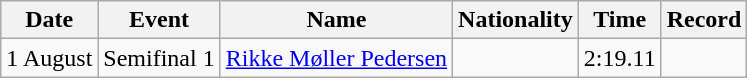<table class="wikitable" style=text-align:center>
<tr>
<th>Date</th>
<th>Event</th>
<th>Name</th>
<th>Nationality</th>
<th>Time</th>
<th>Record</th>
</tr>
<tr>
<td>1 August</td>
<td>Semifinal 1</td>
<td align=left><a href='#'>Rikke Møller Pedersen</a></td>
<td align=left></td>
<td>2:19.11</td>
<td></td>
</tr>
</table>
